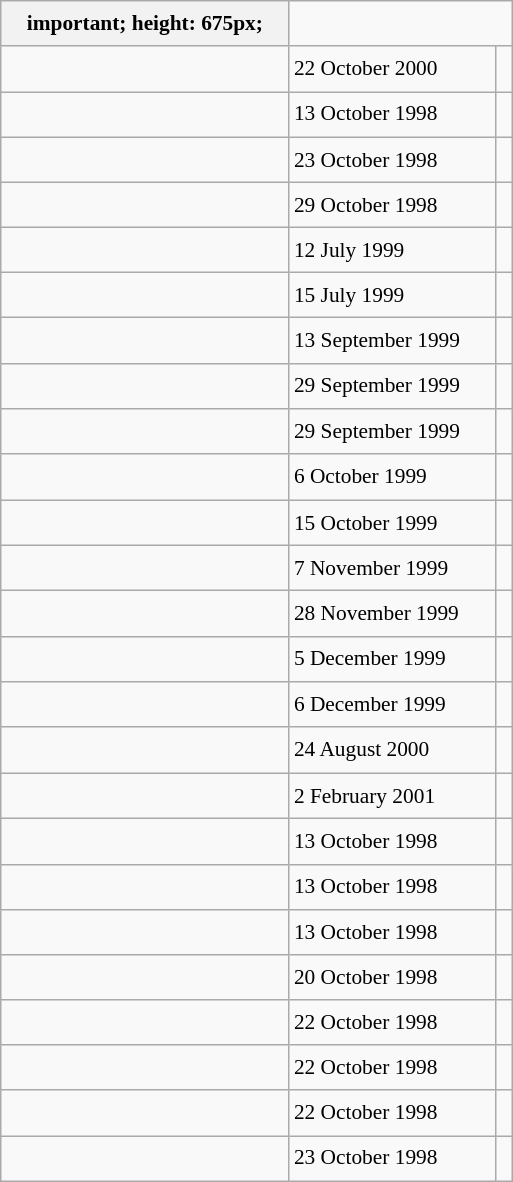<table class="wikitable" style="font-size: 89%; float: left; width: 24em; margin-right: 1em; line-height: 1.65em">
<tr>
<th>important; height: 675px;</th>
</tr>
<tr>
<td></td>
<td>22 October 2000</td>
<td><small></small></td>
</tr>
<tr>
<td></td>
<td>13 October 1998</td>
<td><small></small></td>
</tr>
<tr>
<td></td>
<td>23 October 1998</td>
<td><small></small></td>
</tr>
<tr>
<td></td>
<td>29 October 1998</td>
<td><small></small></td>
</tr>
<tr>
<td></td>
<td>12 July 1999</td>
<td><small></small></td>
</tr>
<tr>
<td></td>
<td>15 July 1999</td>
<td><small></small></td>
</tr>
<tr>
<td></td>
<td>13 September 1999</td>
<td><small></small></td>
</tr>
<tr>
<td></td>
<td>29 September 1999</td>
<td><small></small></td>
</tr>
<tr>
<td></td>
<td>29 September 1999</td>
<td><small></small></td>
</tr>
<tr>
<td></td>
<td>6 October 1999</td>
<td><small></small> </td>
</tr>
<tr>
<td></td>
<td>15 October 1999</td>
<td><small></small></td>
</tr>
<tr>
<td></td>
<td>7 November 1999</td>
<td><small></small></td>
</tr>
<tr>
<td></td>
<td>28 November 1999</td>
<td><small></small></td>
</tr>
<tr>
<td></td>
<td>5 December 1999</td>
<td><small></small></td>
</tr>
<tr>
<td></td>
<td>6 December 1999</td>
<td><small></small></td>
</tr>
<tr>
<td></td>
<td>24 August 2000</td>
<td><small></small> </td>
</tr>
<tr>
<td></td>
<td>2 February 2001</td>
<td><small></small></td>
</tr>
<tr>
<td></td>
<td>13 October 1998</td>
<td><small></small></td>
</tr>
<tr>
<td></td>
<td>13 October 1998</td>
<td><small></small></td>
</tr>
<tr>
<td></td>
<td>13 October 1998</td>
<td><small></small></td>
</tr>
<tr>
<td></td>
<td>20 October 1998</td>
<td><small></small></td>
</tr>
<tr>
<td></td>
<td>22 October 1998</td>
<td><small></small></td>
</tr>
<tr>
<td></td>
<td>22 October 1998</td>
<td><small></small></td>
</tr>
<tr>
<td></td>
<td>22 October 1998</td>
<td><small></small></td>
</tr>
<tr>
<td></td>
<td>23 October 1998</td>
<td><small></small></td>
</tr>
</table>
